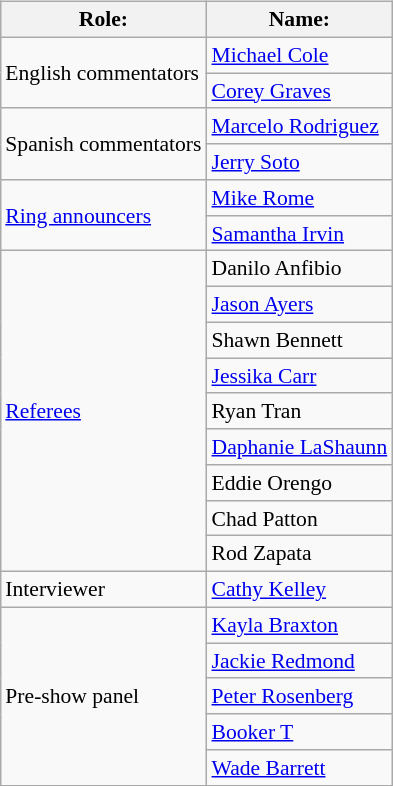<table class=wikitable style="font-size:90%; margin: 0.5em 0 0.5em 1em; float: right; clear: right;">
<tr>
<th>Role:</th>
<th>Name:</th>
</tr>
<tr>
<td rowspan=2>English commentators</td>
<td><a href='#'>Michael Cole</a></td>
</tr>
<tr>
<td><a href='#'>Corey Graves</a></td>
</tr>
<tr>
<td rowspan=2>Spanish commentators</td>
<td><a href='#'>Marcelo Rodriguez</a></td>
</tr>
<tr>
<td><a href='#'>Jerry Soto</a></td>
</tr>
<tr>
<td rowspan=2><a href='#'>Ring announcers</a></td>
<td><a href='#'>Mike Rome</a> </td>
</tr>
<tr>
<td><a href='#'>Samantha Irvin</a> </td>
</tr>
<tr>
<td rowspan=9><a href='#'>Referees</a></td>
<td>Danilo Anfibio</td>
</tr>
<tr>
<td><a href='#'>Jason Ayers</a></td>
</tr>
<tr>
<td>Shawn Bennett</td>
</tr>
<tr>
<td><a href='#'>Jessika Carr</a></td>
</tr>
<tr>
<td>Ryan Tran</td>
</tr>
<tr>
<td><a href='#'>Daphanie LaShaunn</a></td>
</tr>
<tr>
<td>Eddie Orengo</td>
</tr>
<tr>
<td>Chad Patton</td>
</tr>
<tr>
<td>Rod Zapata</td>
</tr>
<tr>
<td rowspan=1>Interviewer</td>
<td><a href='#'>Cathy Kelley</a></td>
</tr>
<tr>
<td rowspan="5">Pre-show panel</td>
<td><a href='#'>Kayla Braxton</a></td>
</tr>
<tr>
<td><a href='#'>Jackie Redmond</a></td>
</tr>
<tr>
<td><a href='#'>Peter Rosenberg</a></td>
</tr>
<tr>
<td><a href='#'>Booker T</a></td>
</tr>
<tr>
<td><a href='#'>Wade Barrett</a></td>
</tr>
</table>
